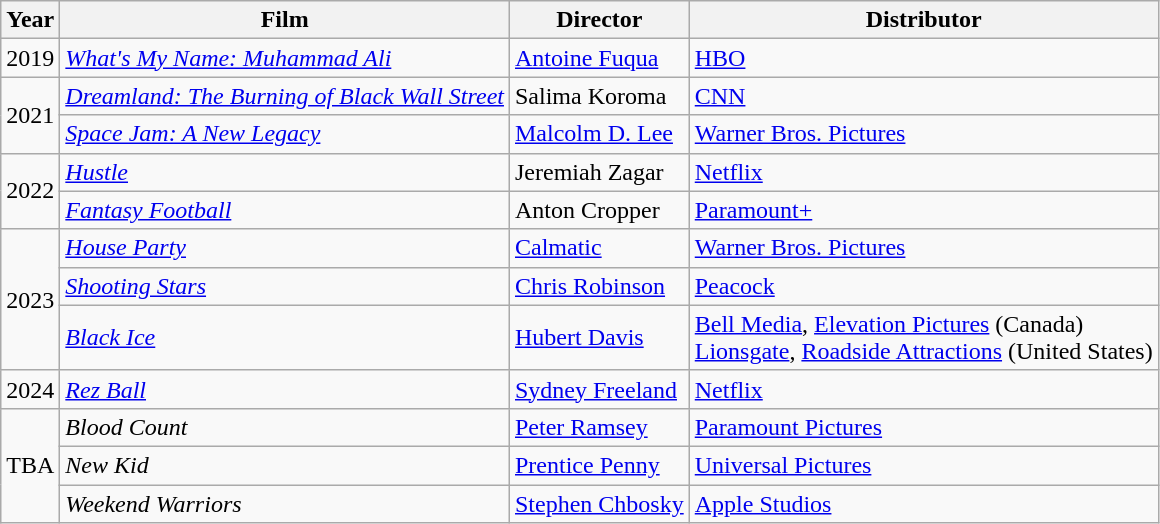<table class="wikitable">
<tr>
<th>Year</th>
<th>Film</th>
<th>Director</th>
<th>Distributor</th>
</tr>
<tr>
<td>2019</td>
<td><em><a href='#'>What's My Name: Muhammad Ali</a></em></td>
<td><a href='#'>Antoine Fuqua</a></td>
<td><a href='#'>HBO</a></td>
</tr>
<tr>
<td rowspan="2">2021</td>
<td><em><a href='#'>Dreamland: The Burning of Black Wall Street</a></em></td>
<td>Salima Koroma</td>
<td><a href='#'>CNN</a></td>
</tr>
<tr>
<td><em><a href='#'>Space Jam: A New Legacy</a></em></td>
<td><a href='#'>Malcolm D. Lee</a></td>
<td><a href='#'>Warner Bros. Pictures</a></td>
</tr>
<tr>
<td rowspan="2">2022</td>
<td><a href='#'><em>Hustle</em></a></td>
<td>Jeremiah Zagar</td>
<td><a href='#'>Netflix</a></td>
</tr>
<tr>
<td><em><a href='#'>Fantasy Football</a></em></td>
<td>Anton Cropper</td>
<td><a href='#'>Paramount+</a></td>
</tr>
<tr>
<td rowspan="3">2023</td>
<td><a href='#'><em>House Party</em></a></td>
<td><a href='#'>Calmatic</a></td>
<td><a href='#'>Warner Bros. Pictures</a></td>
</tr>
<tr>
<td><em><a href='#'>Shooting Stars</a></em></td>
<td><a href='#'>Chris Robinson</a></td>
<td><a href='#'>Peacock</a></td>
</tr>
<tr>
<td><em><a href='#'>Black Ice</a></em></td>
<td><a href='#'>Hubert Davis</a></td>
<td><a href='#'>Bell Media</a>, <a href='#'>Elevation Pictures</a> (Canada) <br><a href='#'>Lionsgate</a>, <a href='#'>Roadside Attractions</a> (United States)</td>
</tr>
<tr>
<td>2024</td>
<td><em><a href='#'>Rez Ball</a></em></td>
<td><a href='#'>Sydney Freeland</a></td>
<td><a href='#'>Netflix</a></td>
</tr>
<tr>
<td rowspan="3">TBA</td>
<td><em>Blood Count</em></td>
<td><a href='#'>Peter Ramsey</a></td>
<td><a href='#'>Paramount Pictures</a></td>
</tr>
<tr>
<td><em>New Kid</em></td>
<td><a href='#'>Prentice Penny</a></td>
<td><a href='#'>Universal Pictures</a></td>
</tr>
<tr>
<td><em>Weekend Warriors</em></td>
<td><a href='#'>Stephen Chbosky</a></td>
<td><a href='#'>Apple Studios</a></td>
</tr>
</table>
